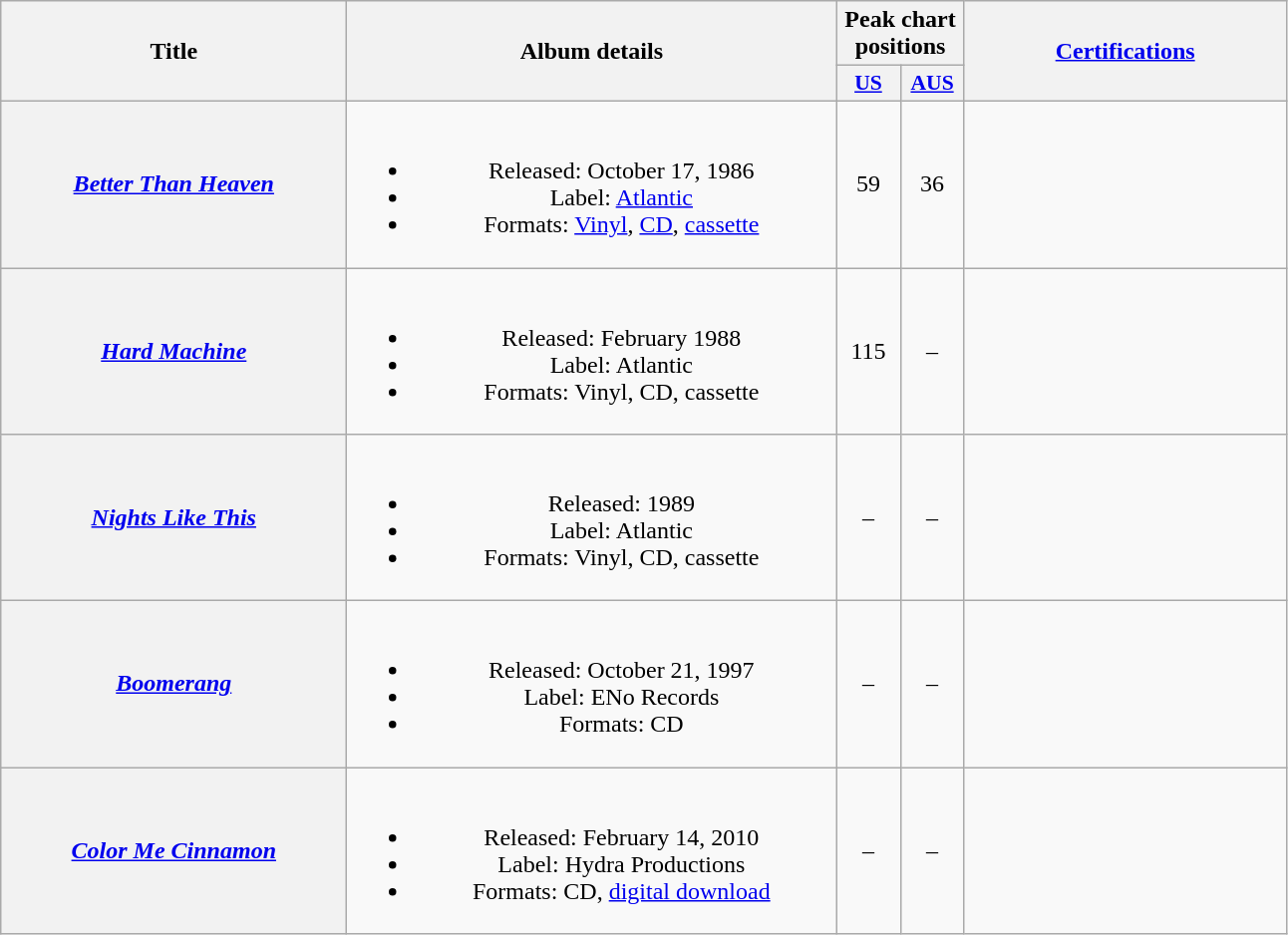<table class="wikitable plainrowheaders" style="text-align:center;">
<tr>
<th scope="col" rowspan="2" style="width:14em;">Title</th>
<th scope="col" rowspan="2" style="width:20em;">Album details</th>
<th scope="col" colspan="2">Peak chart positions</th>
<th scope="col" rowspan="2" style="width:13em;"><a href='#'>Certifications</a></th>
</tr>
<tr>
<th scope="col" style="width:2.5em;font-size:90%;"><a href='#'>US</a><br></th>
<th scope="col" style="width:2.5em;font-size:90%;"><a href='#'>AUS</a><br></th>
</tr>
<tr>
<th scope="row"><em><a href='#'>Better Than Heaven</a></em></th>
<td><br><ul><li>Released: October 17, 1986</li><li>Label: <a href='#'>Atlantic</a></li><li>Formats: <a href='#'>Vinyl</a>, <a href='#'>CD</a>, <a href='#'>cassette</a></li></ul></td>
<td>59</td>
<td>36</td>
<td></td>
</tr>
<tr>
<th scope="row"><em><a href='#'>Hard Machine</a></em></th>
<td><br><ul><li>Released: February 1988</li><li>Label: Atlantic</li><li>Formats: Vinyl, CD, cassette</li></ul></td>
<td>115</td>
<td>–</td>
<td></td>
</tr>
<tr>
<th scope="row"><em><a href='#'>Nights Like This</a></em></th>
<td><br><ul><li>Released: 1989</li><li>Label: Atlantic</li><li>Formats: Vinyl, CD, cassette</li></ul></td>
<td>–</td>
<td>–</td>
<td></td>
</tr>
<tr>
<th scope="row"><em><a href='#'>Boomerang</a></em></th>
<td><br><ul><li>Released: October 21, 1997</li><li>Label: ENo Records</li><li>Formats: CD</li></ul></td>
<td>–</td>
<td>–</td>
<td></td>
</tr>
<tr>
<th scope="row"><em><a href='#'>Color Me Cinnamon</a></em></th>
<td><br><ul><li>Released: February 14, 2010</li><li>Label: Hydra Productions</li><li>Formats: CD, <a href='#'>digital download</a></li></ul></td>
<td>–</td>
<td>–</td>
<td></td>
</tr>
</table>
